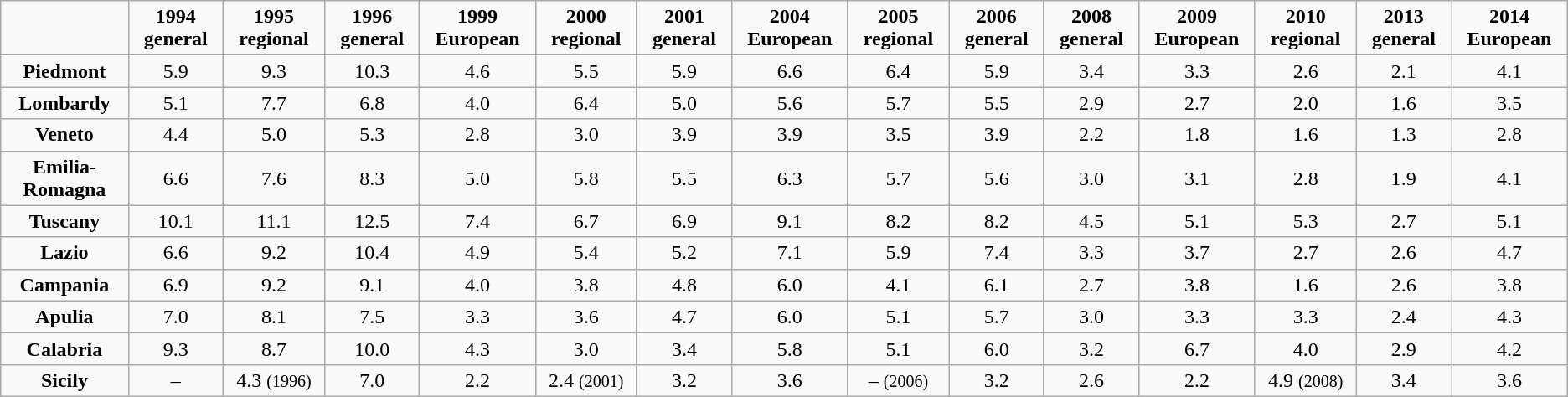<table class="wikitable" style="text-align:center">
<tr>
<td></td>
<td><strong>1994 general</strong></td>
<td><strong>1995 regional</strong></td>
<td><strong>1996 general</strong></td>
<td><strong>1999 European</strong></td>
<td><strong>2000 regional</strong></td>
<td><strong>2001 general</strong></td>
<td><strong>2004 European</strong></td>
<td><strong>2005 regional</strong></td>
<td><strong>2006 general</strong></td>
<td><strong>2008 general</strong></td>
<td><strong>2009 European</strong></td>
<td><strong>2010 regional</strong></td>
<td><strong>2013 general</strong></td>
<td><strong>2014 European</strong></td>
</tr>
<tr>
<td><strong>Piedmont</strong></td>
<td>5.9</td>
<td>9.3</td>
<td>10.3</td>
<td>4.6</td>
<td>5.5</td>
<td>5.9</td>
<td>6.6</td>
<td>6.4</td>
<td>5.9</td>
<td>3.4</td>
<td>3.3</td>
<td>2.6</td>
<td>2.1</td>
<td>4.1</td>
</tr>
<tr>
<td><strong>Lombardy</strong></td>
<td>5.1</td>
<td>7.7</td>
<td>6.8</td>
<td>4.0</td>
<td>6.4</td>
<td>5.0</td>
<td>5.6</td>
<td>5.7</td>
<td>5.5</td>
<td>2.9</td>
<td>2.7</td>
<td>2.0</td>
<td>1.6</td>
<td>3.5</td>
</tr>
<tr>
<td><strong>Veneto</strong></td>
<td>4.4</td>
<td>5.0</td>
<td>5.3</td>
<td>2.8</td>
<td>3.0</td>
<td>3.9</td>
<td>3.9</td>
<td>3.5</td>
<td>3.9</td>
<td>2.2</td>
<td>1.8</td>
<td>1.6</td>
<td>1.3</td>
<td>2.8</td>
</tr>
<tr>
<td><strong>Emilia-Romagna</strong></td>
<td>6.6</td>
<td>7.6</td>
<td>8.3</td>
<td>5.0</td>
<td>5.8</td>
<td>5.5</td>
<td>6.3</td>
<td>5.7</td>
<td>5.6</td>
<td>3.0</td>
<td>3.1</td>
<td>2.8</td>
<td>1.9</td>
<td>4.1</td>
</tr>
<tr>
<td><strong>Tuscany</strong></td>
<td>10.1</td>
<td>11.1</td>
<td>12.5</td>
<td>7.4</td>
<td>6.7</td>
<td>6.9</td>
<td>9.1</td>
<td>8.2</td>
<td>8.2</td>
<td>4.5</td>
<td>5.1</td>
<td>5.3</td>
<td>2.7</td>
<td>5.1</td>
</tr>
<tr>
<td><strong>Lazio</strong></td>
<td>6.6</td>
<td>9.2</td>
<td>10.4</td>
<td>4.9</td>
<td>5.4</td>
<td>5.2</td>
<td>7.1</td>
<td>5.9</td>
<td>7.4</td>
<td>3.3</td>
<td>3.7</td>
<td>2.7</td>
<td>2.6</td>
<td>4.7</td>
</tr>
<tr>
<td><strong>Campania</strong></td>
<td>6.9</td>
<td>9.2</td>
<td>9.1</td>
<td>4.0</td>
<td>3.8</td>
<td>4.8</td>
<td>6.0</td>
<td>4.1</td>
<td>6.1</td>
<td>2.7</td>
<td>3.8</td>
<td>1.6</td>
<td>2.6</td>
<td>3.8</td>
</tr>
<tr>
<td><strong>Apulia</strong></td>
<td>7.0</td>
<td>8.1</td>
<td>7.5</td>
<td>3.3</td>
<td>3.6</td>
<td>4.7</td>
<td>6.0</td>
<td>5.1</td>
<td>5.7</td>
<td>3.0</td>
<td>3.3</td>
<td>3.3</td>
<td>2.4</td>
<td>4.3</td>
</tr>
<tr>
<td><strong>Calabria</strong></td>
<td>9.3</td>
<td>8.7</td>
<td>10.0</td>
<td>4.3</td>
<td>3.0</td>
<td>3.4</td>
<td>5.8</td>
<td>5.1</td>
<td>6.0</td>
<td>3.2</td>
<td>6.7</td>
<td>4.0</td>
<td>2.9</td>
<td>4.2</td>
</tr>
<tr>
<td><strong>Sicily</strong></td>
<td>–</td>
<td>4.3 <small>(1996)</small></td>
<td>7.0</td>
<td>2.2</td>
<td>2.4 <small>(2001)</small></td>
<td>3.2</td>
<td>3.6</td>
<td>– <small>(2006)</small></td>
<td>3.2</td>
<td>2.6</td>
<td>2.2</td>
<td>4.9 <small>(2008)</small></td>
<td>3.4</td>
<td>3.6</td>
</tr>
</table>
